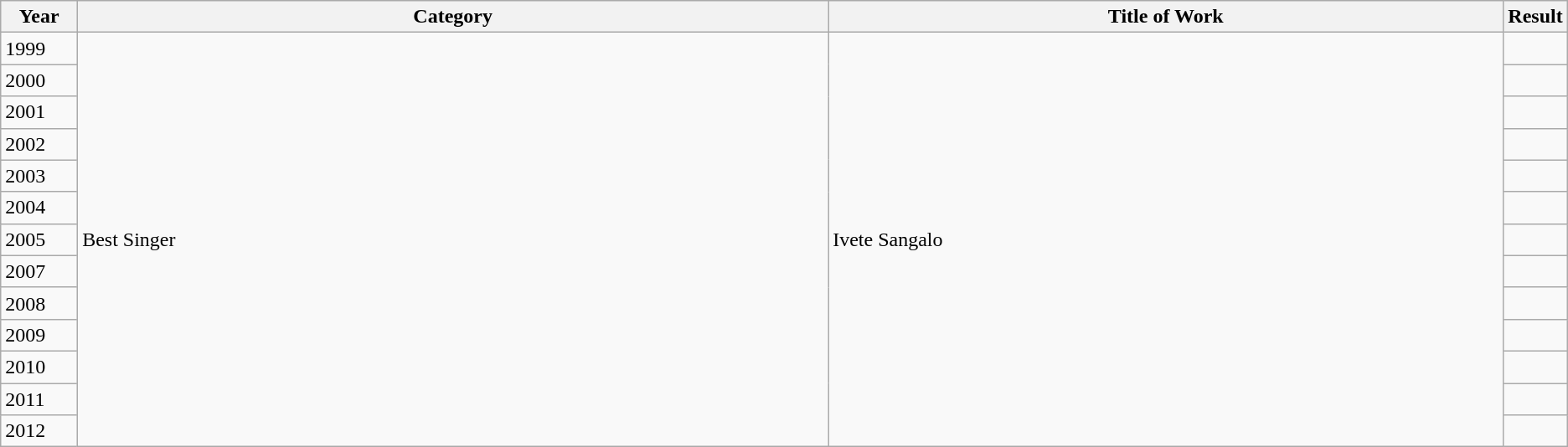<table class="wikitable" style="table-layout: fixed;">
<tr>
<th width="5%">Year</th>
<th width="50%">Category</th>
<th width="50%">Title of Work</th>
<th width="10%">Result</th>
</tr>
<tr>
<td rowspan=1>1999</td>
<td rowspan=13>Best Singer</td>
<td rowspan=13>Ivete Sangalo</td>
<td></td>
</tr>
<tr>
<td rowspan=1>2000</td>
<td></td>
</tr>
<tr>
<td rowspan=1>2001</td>
<td></td>
</tr>
<tr>
<td rowspan=1>2002</td>
<td></td>
</tr>
<tr>
<td rowspan=1>2003</td>
<td></td>
</tr>
<tr>
<td rowspan=1>2004</td>
<td></td>
</tr>
<tr>
<td rowspan=1>2005</td>
<td></td>
</tr>
<tr>
<td rowspan=1>2007</td>
<td></td>
</tr>
<tr>
<td rowspan=1>2008</td>
<td></td>
</tr>
<tr>
<td rowspan=1>2009</td>
<td></td>
</tr>
<tr>
<td rowspan=1>2010</td>
<td></td>
</tr>
<tr>
<td rowspan=1>2011</td>
<td></td>
</tr>
<tr>
<td rowspan=1>2012</td>
<td></td>
</tr>
</table>
